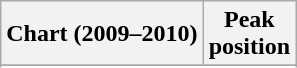<table class="wikitable sortable">
<tr>
<th>Chart (2009–2010)</th>
<th>Peak<br>position</th>
</tr>
<tr>
</tr>
<tr>
</tr>
<tr>
</tr>
<tr>
</tr>
</table>
